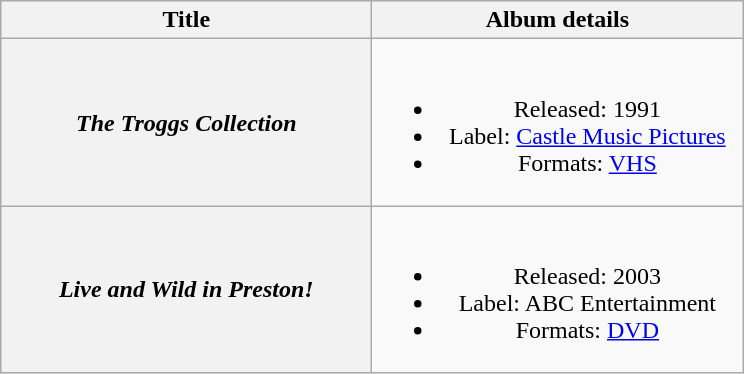<table class="wikitable plainrowheaders" style="text-align:center;">
<tr>
<th scope="col" style="width:15em;">Title</th>
<th scope="col" style="width:15em;">Album details</th>
</tr>
<tr>
<th scope="row"><em>The Troggs Collection</em></th>
<td><br><ul><li>Released: 1991</li><li>Label: <a href='#'>Castle Music Pictures</a></li><li>Formats: <a href='#'>VHS</a></li></ul></td>
</tr>
<tr>
<th scope="row"><em>Live and Wild in Preston!</em></th>
<td><br><ul><li>Released: 2003</li><li>Label: ABC Entertainment</li><li>Formats: <a href='#'>DVD</a></li></ul></td>
</tr>
</table>
